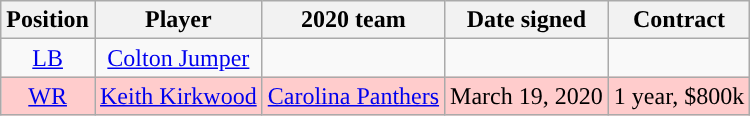<table class="wikitable" style="text-align:center">
<tr>
<th>Position</th>
<th>Player</th>
<th>2020 team</th>
<th>Date signed</th>
<th>Contract</th>
</tr>
<tr>
<td><a href='#'>LB</a></td>
<td><a href='#'>Colton Jumper</a></td>
<td></td>
<td></td>
<td></td>
</tr>
<tr style="background:#fcc">
<td><a href='#'>WR</a></td>
<td><a href='#'>Keith Kirkwood</a></td>
<td><a href='#'>Carolina Panthers</a></td>
<td>March 19, 2020</td>
<td>1 year, $800k</td>
</tr>
</table>
